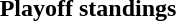<table class="toccolours collapsible" style="width:100%; background:inherit">
<tr>
<th>Playoff standings</th>
</tr>
<tr>
<td><br></td>
</tr>
</table>
